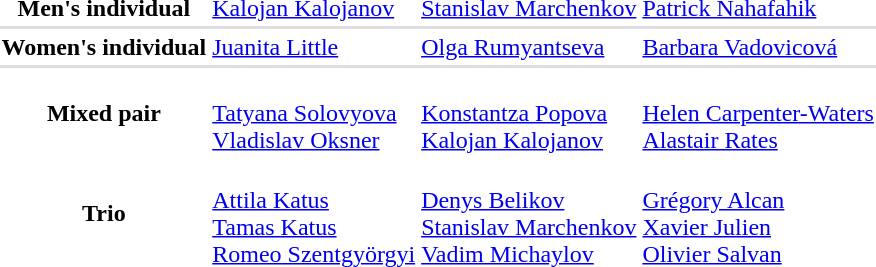<table>
<tr>
<th scope="row">Men's individual</th>
<td> <a href='#'>Kalojan Kalojanov</a></td>
<td> <a href='#'>Stanislav Marchenkov</a></td>
<td> <a href='#'>Patrick Nahafahik</a></td>
</tr>
<tr bgcolor=#DDDDDD>
<td colspan=4></td>
</tr>
<tr>
<th scope="row">Women's individual</th>
<td> <a href='#'>Juanita Little</a></td>
<td> <a href='#'>Olga Rumyantseva</a></td>
<td> <a href='#'>Barbara Vadovicová</a></td>
</tr>
<tr bgcolor=#DDDDDD>
<td colspan=4></td>
</tr>
<tr>
<th scope="row">Mixed pair</th>
<td><br><a href='#'>Tatyana Solovyova</a><br><a href='#'>Vladislav Oksner</a></td>
<td><br><a href='#'>Konstantza Popova</a><br><a href='#'>Kalojan Kalojanov</a></td>
<td><br><a href='#'>Helen Carpenter-Waters</a><br><a href='#'>Alastair Rates</a></td>
</tr>
<tr>
<th scope="row">Trio</th>
<td><br><a href='#'>Attila Katus</a><br><a href='#'>Tamas Katus</a><br><a href='#'>Romeo Szentgyörgyi</a></td>
<td><br><a href='#'>Denys Belikov</a><br><a href='#'>Stanislav Marchenkov</a><br><a href='#'>Vadim Michaylov</a></td>
<td><br><a href='#'>Grégory Alcan</a><br><a href='#'>Xavier Julien</a><br><a href='#'>Olivier Salvan</a></td>
</tr>
</table>
